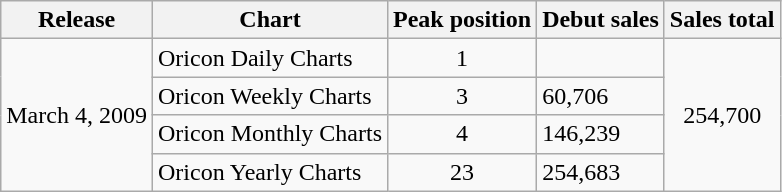<table class="wikitable">
<tr>
<th>Release</th>
<th>Chart</th>
<th>Peak position</th>
<th>Debut sales</th>
<th>Sales total</th>
</tr>
<tr>
<td rowspan="4">March 4, 2009</td>
<td>Oricon Daily Charts</td>
<td align="center">1</td>
<td></td>
<td rowspan="4" align="center">254,700</td>
</tr>
<tr>
<td>Oricon Weekly Charts</td>
<td align="center">3</td>
<td>60,706</td>
</tr>
<tr>
<td>Oricon Monthly Charts</td>
<td align="center">4</td>
<td>146,239</td>
</tr>
<tr>
<td>Oricon Yearly Charts</td>
<td align="center">23</td>
<td>254,683</td>
</tr>
</table>
